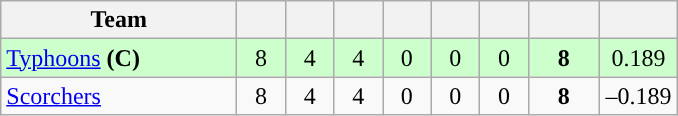<table class="wikitable" style="text-align:center">
<tr>
<th width="150">Team</th>
<th width="25"></th>
<th width="25"></th>
<th width="25"></th>
<th width="25"></th>
<th width="25"></th>
<th width="25"></th>
<th width="40"></th>
<th width="45"></th>
</tr>
<tr style="background:#cfc">
<td style="text-align:left"><a href='#'>Typhoons</a> <strong>(C)</strong></td>
<td>8</td>
<td>4</td>
<td>4</td>
<td>0</td>
<td>0</td>
<td>0</td>
<td><strong>8</strong></td>
<td>0.189</td>
</tr>
<tr>
<td style="text-align:left"><a href='#'>Scorchers</a></td>
<td>8</td>
<td>4</td>
<td>4</td>
<td>0</td>
<td>0</td>
<td>0</td>
<td><strong>8</strong></td>
<td>–0.189</td>
</tr>
</table>
